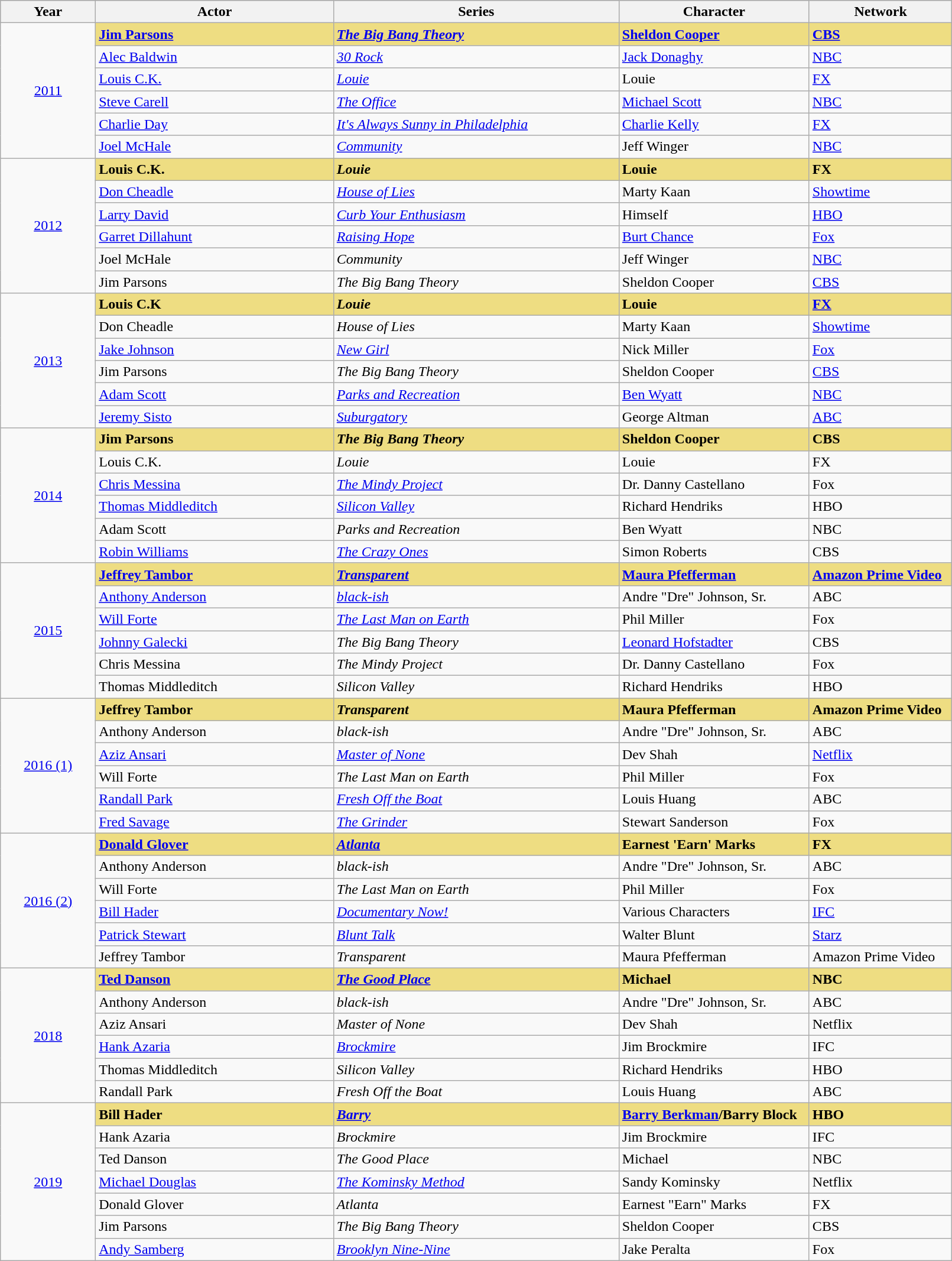<table class="wikitable" style="width:85%">
<tr style="background:#bebebe;">
<th style="width:10%;">Year</th>
<th style="wodth:25%;">Actor</th>
<th style="width:30%;">Series</th>
<th style="width:20%;">Character</th>
<th style="width:15%;">Network</th>
</tr>
<tr>
<td rowspan="6" style="text-align:center;"><a href='#'>2011</a><br></td>
<td style="background:#EEDD82;"><strong><a href='#'>Jim Parsons</a></strong></td>
<td style="background:#EEDD82;"><strong><em><a href='#'>The Big Bang Theory</a></em></strong></td>
<td style="background:#EEDD82;"><strong><a href='#'>Sheldon Cooper</a></strong></td>
<td style="background:#EEDD82;"><strong><a href='#'>CBS</a></strong></td>
</tr>
<tr>
<td><a href='#'>Alec Baldwin</a></td>
<td><em><a href='#'>30 Rock</a></em></td>
<td><a href='#'>Jack Donaghy</a></td>
<td><a href='#'>NBC</a></td>
</tr>
<tr>
<td><a href='#'>Louis C.K.</a></td>
<td><em><a href='#'>Louie</a></em></td>
<td>Louie</td>
<td><a href='#'>FX</a></td>
</tr>
<tr>
<td><a href='#'>Steve Carell</a></td>
<td><em><a href='#'>The Office</a></em></td>
<td><a href='#'>Michael Scott</a></td>
<td><a href='#'>NBC</a></td>
</tr>
<tr>
<td><a href='#'>Charlie Day</a></td>
<td><em><a href='#'>It's Always Sunny in Philadelphia</a></em></td>
<td><a href='#'>Charlie Kelly</a></td>
<td><a href='#'>FX</a></td>
</tr>
<tr>
<td><a href='#'>Joel McHale</a></td>
<td><em><a href='#'>Community</a></em></td>
<td>Jeff Winger</td>
<td><a href='#'>NBC</a></td>
</tr>
<tr>
<td rowspan="6" style="text-align:center;"><a href='#'>2012</a><br></td>
<td style="background:#EEDD82;"><strong>Louis C.K.</strong></td>
<td style="background:#EEDD82;"><strong><em>Louie</em></strong></td>
<td style="background:#EEDD82;"><strong>Louie</strong></td>
<td style="background:#EEDD82;"><strong>FX</strong></td>
</tr>
<tr>
<td><a href='#'>Don Cheadle</a></td>
<td><em><a href='#'>House of Lies</a></em></td>
<td>Marty Kaan</td>
<td><a href='#'>Showtime</a></td>
</tr>
<tr>
<td><a href='#'>Larry David</a></td>
<td><em><a href='#'>Curb Your Enthusiasm</a></em></td>
<td>Himself</td>
<td><a href='#'>HBO</a></td>
</tr>
<tr>
<td><a href='#'>Garret Dillahunt</a></td>
<td><em><a href='#'>Raising Hope</a></em></td>
<td><a href='#'>Burt Chance</a></td>
<td><a href='#'>Fox</a></td>
</tr>
<tr>
<td>Joel McHale</td>
<td><em>Community</em></td>
<td>Jeff Winger</td>
<td><a href='#'>NBC</a></td>
</tr>
<tr>
<td>Jim Parsons</td>
<td><em>The Big Bang Theory</em></td>
<td>Sheldon Cooper</td>
<td><a href='#'>CBS</a></td>
</tr>
<tr>
<td rowspan="6" style="text-align:center;"><a href='#'>2013</a><br></td>
<td style="background:#EEDD82;"><strong>Louis C.K</strong></td>
<td style="background:#EEDD82;"><strong><em>Louie</em></strong></td>
<td style="background:#EEDD82;"><strong>Louie</strong></td>
<td style="background:#EEDD82;"><strong><a href='#'>FX</a></strong></td>
</tr>
<tr>
<td>Don Cheadle</td>
<td><em>House of Lies</em></td>
<td>Marty Kaan</td>
<td><a href='#'>Showtime</a></td>
</tr>
<tr>
<td><a href='#'>Jake Johnson</a></td>
<td><em><a href='#'>New Girl</a></em></td>
<td>Nick Miller</td>
<td><a href='#'>Fox</a></td>
</tr>
<tr>
<td>Jim Parsons</td>
<td><em>The Big Bang Theory</em></td>
<td>Sheldon Cooper</td>
<td><a href='#'>CBS</a></td>
</tr>
<tr>
<td><a href='#'>Adam Scott</a></td>
<td><em><a href='#'>Parks and Recreation</a></em></td>
<td><a href='#'>Ben Wyatt</a></td>
<td><a href='#'>NBC</a></td>
</tr>
<tr>
<td><a href='#'>Jeremy Sisto</a></td>
<td><em><a href='#'>Suburgatory</a></em></td>
<td>George Altman</td>
<td><a href='#'>ABC</a></td>
</tr>
<tr>
<td rowspan="6" style="text-align:center;"><a href='#'>2014</a><br></td>
<td style="background:#EEDD82;"><strong>Jim Parsons</strong></td>
<td style="background:#EEDD82;"><strong><em>The Big Bang Theory</em></strong></td>
<td style="background:#EEDD82;"><strong>Sheldon Cooper</strong></td>
<td style="background:#EEDD82;"><strong>CBS</strong></td>
</tr>
<tr>
<td>Louis C.K.</td>
<td><em>Louie</em></td>
<td>Louie</td>
<td>FX</td>
</tr>
<tr>
<td><a href='#'>Chris Messina</a></td>
<td><em><a href='#'>The Mindy Project</a></em></td>
<td>Dr. Danny Castellano</td>
<td>Fox</td>
</tr>
<tr>
<td><a href='#'>Thomas Middleditch</a></td>
<td><em><a href='#'>Silicon Valley</a></em></td>
<td>Richard Hendriks</td>
<td>HBO</td>
</tr>
<tr>
<td>Adam Scott</td>
<td><em>Parks and Recreation</em></td>
<td>Ben Wyatt</td>
<td>NBC</td>
</tr>
<tr>
<td><a href='#'>Robin Williams</a></td>
<td><em><a href='#'>The Crazy Ones</a></em></td>
<td>Simon Roberts</td>
<td>CBS</td>
</tr>
<tr>
<td rowspan="6" style="text-align:center;"><a href='#'>2015</a><br></td>
<td style="background:#EEDD82;"><strong><a href='#'>Jeffrey Tambor</a></strong></td>
<td style="background:#EEDD82;"><strong><em><a href='#'>Transparent</a></em></strong></td>
<td style="background:#EEDD82;"><strong><a href='#'>Maura Pfefferman</a></strong></td>
<td style="background:#EEDD82;"><strong><a href='#'>Amazon Prime Video</a></strong></td>
</tr>
<tr>
<td><a href='#'>Anthony Anderson</a></td>
<td><em><a href='#'>black-ish</a></em></td>
<td>Andre "Dre" Johnson, Sr.</td>
<td>ABC</td>
</tr>
<tr>
<td><a href='#'>Will Forte</a></td>
<td><em><a href='#'>The Last Man on Earth</a></em></td>
<td>Phil Miller</td>
<td>Fox</td>
</tr>
<tr>
<td><a href='#'>Johnny Galecki</a></td>
<td><em>The Big Bang Theory</em></td>
<td><a href='#'>Leonard Hofstadter</a></td>
<td>CBS</td>
</tr>
<tr>
<td>Chris Messina</td>
<td><em>The Mindy Project</em></td>
<td>Dr. Danny Castellano</td>
<td>Fox</td>
</tr>
<tr>
<td>Thomas Middleditch</td>
<td><em>Silicon Valley</em></td>
<td>Richard Hendriks</td>
<td>HBO</td>
</tr>
<tr>
<td rowspan="6" style="text-align:center;"><a href='#'>2016 (1)</a><br></td>
<td style="background:#EEDD82;"><strong>Jeffrey Tambor</strong></td>
<td style="background:#EEDD82;"><strong><em>Transparent</em></strong></td>
<td style="background:#EEDD82;"><strong>Maura Pfefferman</strong></td>
<td style="background:#EEDD82;"><strong>Amazon Prime Video</strong></td>
</tr>
<tr>
<td>Anthony Anderson</td>
<td><em>black-ish</em></td>
<td>Andre "Dre" Johnson, Sr.</td>
<td>ABC</td>
</tr>
<tr>
<td><a href='#'>Aziz Ansari</a></td>
<td><em><a href='#'>Master of None</a></em></td>
<td>Dev Shah</td>
<td><a href='#'>Netflix</a></td>
</tr>
<tr>
<td>Will Forte</td>
<td><em>The Last Man on Earth</em></td>
<td>Phil Miller</td>
<td>Fox</td>
</tr>
<tr>
<td><a href='#'>Randall Park</a></td>
<td><em><a href='#'>Fresh Off the Boat</a></em></td>
<td>Louis Huang</td>
<td>ABC</td>
</tr>
<tr>
<td><a href='#'>Fred Savage</a></td>
<td><em><a href='#'>The Grinder</a></em></td>
<td>Stewart Sanderson</td>
<td>Fox</td>
</tr>
<tr>
<td rowspan="6" style="text-align:center;"><a href='#'>2016 (2)</a><br></td>
<td style="background:#EEDD82;"><strong><a href='#'>Donald Glover</a></strong></td>
<td style="background:#EEDD82;"><strong><em><a href='#'>Atlanta</a></em></strong></td>
<td style="background:#EEDD82;"><strong>Earnest 'Earn' Marks</strong></td>
<td style="background:#EEDD82;"><strong>FX</strong></td>
</tr>
<tr>
<td>Anthony Anderson</td>
<td><em>black-ish</em></td>
<td>Andre "Dre" Johnson, Sr.</td>
<td>ABC</td>
</tr>
<tr>
<td>Will Forte</td>
<td><em>The Last Man on Earth</em></td>
<td>Phil Miller</td>
<td>Fox</td>
</tr>
<tr>
<td><a href='#'>Bill Hader</a></td>
<td><em><a href='#'>Documentary Now!</a></em></td>
<td>Various Characters</td>
<td><a href='#'>IFC</a></td>
</tr>
<tr>
<td><a href='#'>Patrick Stewart</a></td>
<td><em><a href='#'>Blunt Talk</a></em></td>
<td>Walter Blunt</td>
<td><a href='#'>Starz</a></td>
</tr>
<tr>
<td>Jeffrey Tambor</td>
<td><em>Transparent</em></td>
<td>Maura Pfefferman</td>
<td>Amazon Prime Video</td>
</tr>
<tr>
<td rowspan="6" style="text-align:center;"><a href='#'>2018</a><br></td>
<td style="background:#EEDD82;"><strong><a href='#'>Ted Danson</a></strong></td>
<td style="background:#EEDD82;"><strong><em><a href='#'>The Good Place</a></em></strong></td>
<td style="background:#EEDD82;"><strong>Michael</strong></td>
<td style="background:#EEDD82;"><strong>NBC</strong></td>
</tr>
<tr>
<td>Anthony Anderson</td>
<td><em>black-ish</em></td>
<td>Andre "Dre" Johnson, Sr.</td>
<td>ABC</td>
</tr>
<tr>
<td>Aziz Ansari</td>
<td><em>Master of None</em></td>
<td>Dev Shah</td>
<td>Netflix</td>
</tr>
<tr>
<td><a href='#'>Hank Azaria</a></td>
<td><em><a href='#'>Brockmire</a></em></td>
<td>Jim Brockmire</td>
<td>IFC</td>
</tr>
<tr>
<td>Thomas Middleditch</td>
<td><em>Silicon Valley</em></td>
<td>Richard Hendriks</td>
<td>HBO</td>
</tr>
<tr>
<td>Randall Park</td>
<td><em>Fresh Off the Boat</em></td>
<td>Louis Huang</td>
<td>ABC</td>
</tr>
<tr>
<td rowspan="7" style="text-align:center;"><a href='#'>2019</a><br></td>
<td style="background:#EEDD82;"><strong>Bill Hader</strong></td>
<td style="background:#EEDD82;"><strong><em><a href='#'>Barry</a></em></strong></td>
<td style="background:#EEDD82;"><strong><a href='#'>Barry Berkman</a>/Barry Block</strong></td>
<td style="background:#EEDD82;"><strong>HBO</strong></td>
</tr>
<tr>
<td>Hank Azaria</td>
<td><em>Brockmire</em></td>
<td>Jim Brockmire</td>
<td>IFC</td>
</tr>
<tr>
<td>Ted Danson</td>
<td><em>The Good Place</em></td>
<td>Michael</td>
<td>NBC</td>
</tr>
<tr>
<td><a href='#'>Michael Douglas</a></td>
<td><em><a href='#'>The Kominsky Method</a></em></td>
<td>Sandy Kominsky</td>
<td>Netflix</td>
</tr>
<tr>
<td>Donald Glover</td>
<td><em>Atlanta</em></td>
<td>Earnest "Earn" Marks</td>
<td>FX</td>
</tr>
<tr>
<td>Jim Parsons</td>
<td><em>The Big Bang Theory</em></td>
<td>Sheldon Cooper</td>
<td>CBS</td>
</tr>
<tr>
<td><a href='#'>Andy Samberg</a></td>
<td><em><a href='#'>Brooklyn Nine-Nine</a></em></td>
<td>Jake Peralta</td>
<td>Fox</td>
</tr>
</table>
